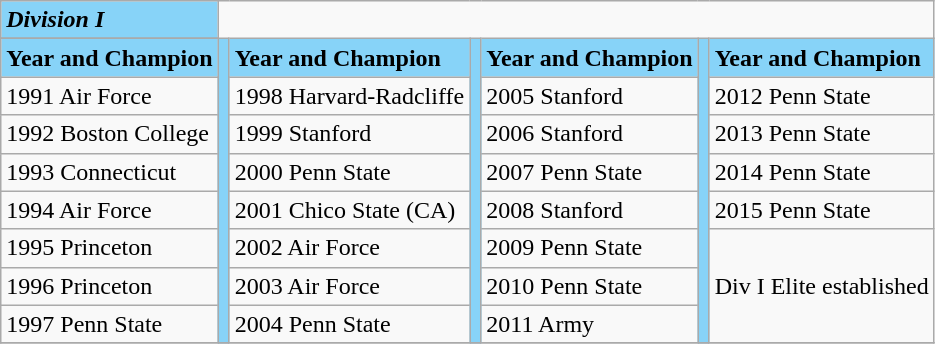<table class="wikitable" style="font-size:100%;">
<tr ! style="background-color: #87D3F8;">
<td><strong> <em>Division I</em> </strong></td>
</tr>
<tr>
</tr>
<tr>
</tr>
<tr --->
</tr>
<tr ! style="background-color: #87D3F8;">
<td><strong>Year and Champion</strong></td>
<td rowspan=8></td>
<td><strong>Year and Champion</strong></td>
<td rowspan=8></td>
<td><strong>Year and Champion</strong></td>
<td rowspan=8></td>
<td><strong>Year and Champion</strong></td>
</tr>
<tr --->
<td>1991 Air Force</td>
<td>1998 Harvard-Radcliffe</td>
<td>2005 Stanford</td>
<td>2012 Penn State</td>
</tr>
<tr --->
<td>1992 Boston College</td>
<td>1999 Stanford</td>
<td>2006 Stanford</td>
<td>2013 Penn State</td>
</tr>
<tr --->
<td>1993 Connecticut</td>
<td>2000 Penn State</td>
<td>2007 Penn State</td>
<td>2014 Penn State</td>
</tr>
<tr --->
<td>1994 Air Force</td>
<td>2001 Chico State (CA)</td>
<td>2008 Stanford</td>
<td>2015 Penn State</td>
</tr>
<tr --->
<td>1995 Princeton</td>
<td>2002 Air Force</td>
<td>2009 Penn State</td>
<td rowspan=3>Div I Elite established</td>
</tr>
<tr --->
<td>1996 Princeton</td>
<td>2003 Air Force</td>
<td>2010 Penn State</td>
</tr>
<tr --->
<td>1997 Penn State</td>
<td>2004 Penn State</td>
<td>2011 Army</td>
</tr>
<tr --->
</tr>
</table>
